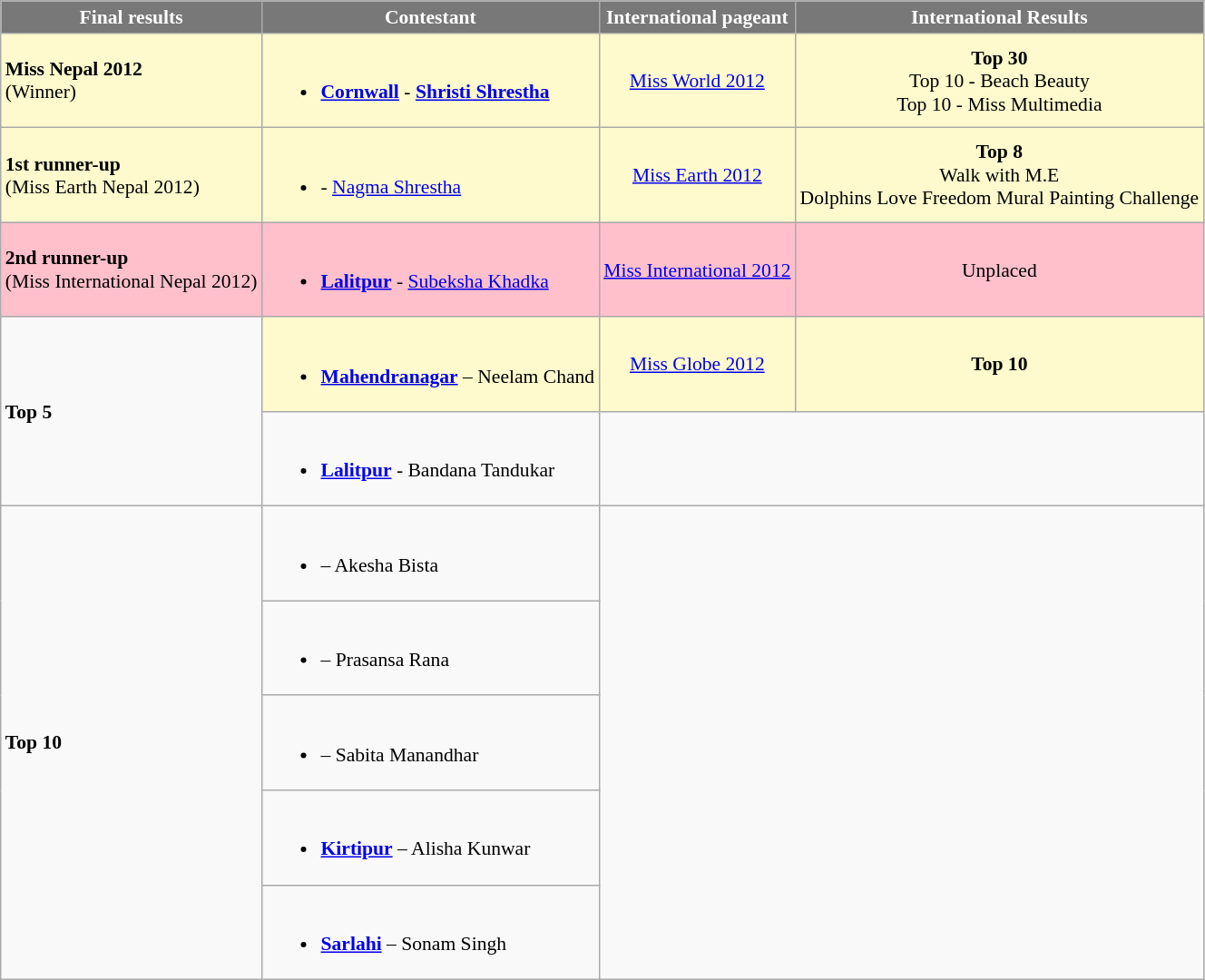<table class="wikitable sortable" style="font-size: 90%">
<tr>
<th style="background-color:#787878;color:#FFFFFF;">Final results</th>
<th style="background-color:#787878;color:#FFFFFF;">Contestant</th>
<th style="background-color:#787878;color:#FFFFFF;">International pageant</th>
<th style="background-color:#787878;color:#FFFFFF;">International Results</th>
</tr>
<tr>
<td style="background:#FFFACD;"><strong>Miss Nepal 2012</strong><br>(Winner)</td>
<td style="background:#FFFACD;"><br><ul><li><strong> <a href='#'>Cornwall</a></strong> - <strong><a href='#'>Shristi Shrestha</a></strong></li></ul></td>
<td style="background:#FFFACD; text-align:center;"><a href='#'>Miss World 2012</a></td>
<td style="background:#FFFACD; text-align:center;"><strong>Top 30</strong> <br> Top 10 - Beach Beauty <br> Top 10 - Miss Multimedia</td>
</tr>
<tr>
<td style="background:#FFFACD;"><strong>1st runner-up</strong><br>(Miss Earth Nepal 2012)</td>
<td style="background:#FFFACD;"><br><ul><li><strong></strong> - <a href='#'>Nagma Shrestha</a></li></ul></td>
<td style="background:#FFFACD; text-align:center;"><a href='#'>Miss Earth 2012</a></td>
<td style="background:#FFFACD; text-align:center;"><strong>Top 8</strong> <br>  Walk with M.E <br>  Dolphins Love Freedom Mural Painting Challenge</td>
</tr>
<tr>
<td style="background:pink;"><strong>2nd runner-up</strong><br>(Miss International Nepal 2012)</td>
<td style="background:pink;"><br><ul><li><strong> <a href='#'>Lalitpur</a></strong> - <a href='#'>Subeksha Khadka</a></li></ul></td>
<td style="background:pink; text-align:center;"><a href='#'>Miss International 2012</a></td>
<td style="background:pink; text-align:center;">Unplaced</td>
</tr>
<tr>
<td rowspan="2"><strong>Top 5</strong></td>
<td style="background:#FFFACD;"><br><ul><li><strong> <a href='#'>Mahendranagar</a></strong> – Neelam Chand</li></ul></td>
<td style="background:#FFFACD; text-align:center;"><a href='#'>Miss Globe 2012</a></td>
<td style="background:#FFFACD; text-align:center;"><strong>Top 10</strong></td>
</tr>
<tr>
<td><br><ul><li><strong> <a href='#'>Lalitpur</a></strong> - Bandana Tandukar</li></ul></td>
</tr>
<tr>
<td rowspan="5"><strong>Top 10</strong></td>
<td><br><ul><li><strong></strong> – Akesha Bista</li></ul></td>
<td colspan="2" rowspan="5"></td>
</tr>
<tr>
<td><br><ul><li><strong></strong> – Prasansa Rana</li></ul></td>
</tr>
<tr>
<td><br><ul><li><strong></strong> – Sabita Manandhar</li></ul></td>
</tr>
<tr>
<td><br><ul><li><strong> <a href='#'>Kirtipur</a></strong> – Alisha Kunwar</li></ul></td>
</tr>
<tr>
<td><br><ul><li><strong> <a href='#'>Sarlahi</a></strong> – Sonam Singh</li></ul></td>
</tr>
</table>
